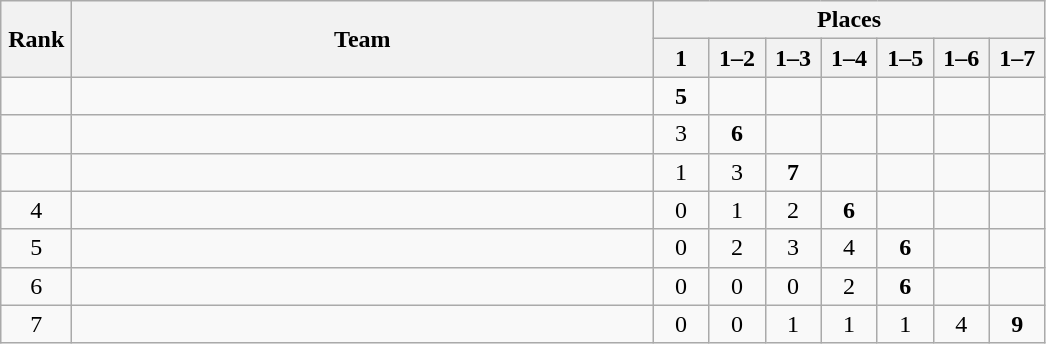<table class="wikitable" style="text-align:center">
<tr>
<th rowspan="2" width=40>Rank</th>
<th rowspan="2" width=380>Team</th>
<th colspan="7">Places</th>
</tr>
<tr>
<th width=30>1</th>
<th width=30>1–2</th>
<th width=30>1–3</th>
<th width=30>1–4</th>
<th width=30>1–5</th>
<th width=30>1–6</th>
<th width=30>1–7</th>
</tr>
<tr>
<td></td>
<td align=left></td>
<td><strong>5</strong></td>
<td></td>
<td></td>
<td></td>
<td></td>
<td></td>
<td></td>
</tr>
<tr>
<td></td>
<td align=left></td>
<td>3</td>
<td><strong>6</strong></td>
<td></td>
<td></td>
<td></td>
<td></td>
<td></td>
</tr>
<tr>
<td></td>
<td align=left></td>
<td>1</td>
<td>3</td>
<td><strong>7</strong></td>
<td></td>
<td></td>
<td></td>
<td></td>
</tr>
<tr>
<td>4</td>
<td align=left></td>
<td>0</td>
<td>1</td>
<td>2</td>
<td><strong>6</strong></td>
<td></td>
<td></td>
<td></td>
</tr>
<tr>
<td>5</td>
<td align=left></td>
<td>0</td>
<td>2</td>
<td>3</td>
<td>4</td>
<td><strong>6</strong></td>
<td></td>
<td></td>
</tr>
<tr>
<td>6</td>
<td align=left></td>
<td>0</td>
<td>0</td>
<td>0</td>
<td>2</td>
<td><strong>6</strong></td>
<td></td>
<td></td>
</tr>
<tr>
<td>7</td>
<td align=left></td>
<td>0</td>
<td>0</td>
<td>1</td>
<td>1</td>
<td>1</td>
<td>4</td>
<td><strong>9</strong></td>
</tr>
</table>
